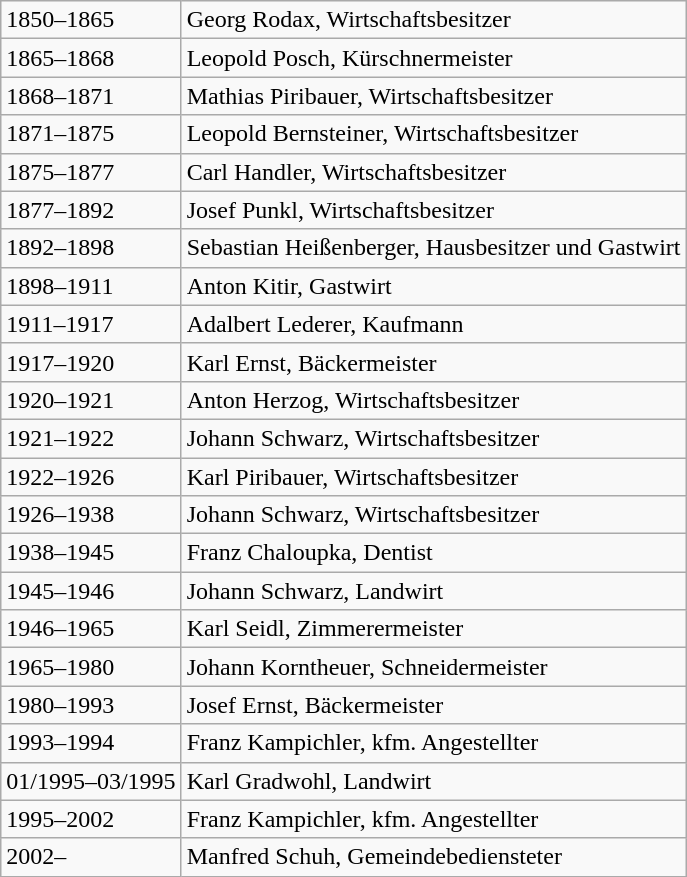<table class="wikitable">
<tr>
<td>1850–1865</td>
<td>Georg Rodax, Wirtschaftsbesitzer</td>
</tr>
<tr>
<td>1865–1868</td>
<td>Leopold Posch, Kürschnermeister</td>
</tr>
<tr>
<td>1868–1871</td>
<td>Mathias Piribauer, Wirtschaftsbesitzer</td>
</tr>
<tr>
<td>1871–1875</td>
<td>Leopold Bernsteiner, Wirtschaftsbesitzer</td>
</tr>
<tr>
<td>1875–1877</td>
<td>Carl Handler, Wirtschaftsbesitzer</td>
</tr>
<tr>
<td>1877–1892</td>
<td>Josef Punkl, Wirtschaftsbesitzer</td>
</tr>
<tr>
<td>1892–1898</td>
<td>Sebastian Heißenberger, Hausbesitzer und Gastwirt</td>
</tr>
<tr>
<td>1898–1911</td>
<td>Anton Kitir, Gastwirt</td>
</tr>
<tr>
<td>1911–1917</td>
<td>Adalbert Lederer, Kaufmann</td>
</tr>
<tr>
<td>1917–1920</td>
<td>Karl Ernst, Bäckermeister</td>
</tr>
<tr>
<td>1920–1921</td>
<td>Anton Herzog, Wirtschaftsbesitzer</td>
</tr>
<tr>
<td>1921–1922</td>
<td>Johann Schwarz, Wirtschaftsbesitzer</td>
</tr>
<tr>
<td>1922–1926</td>
<td>Karl Piribauer, Wirtschaftsbesitzer</td>
</tr>
<tr>
<td>1926–1938</td>
<td>Johann Schwarz, Wirtschaftsbesitzer</td>
</tr>
<tr>
<td>1938–1945</td>
<td>Franz Chaloupka, Dentist</td>
</tr>
<tr>
<td>1945–1946</td>
<td>Johann Schwarz, Landwirt</td>
</tr>
<tr>
<td>1946–1965</td>
<td>Karl Seidl, Zimmerermeister</td>
</tr>
<tr>
<td>1965–1980</td>
<td>Johann Korntheuer, Schneidermeister</td>
</tr>
<tr>
<td>1980–1993</td>
<td>Josef Ernst, Bäckermeister</td>
</tr>
<tr>
<td>1993–1994</td>
<td>Franz Kampichler, kfm. Angestellter</td>
</tr>
<tr>
<td>01/1995–03/1995</td>
<td>Karl Gradwohl, Landwirt</td>
</tr>
<tr>
<td>1995–2002</td>
<td>Franz Kampichler, kfm. Angestellter</td>
</tr>
<tr>
<td>2002–</td>
<td>Manfred Schuh, Gemeindebediensteter</td>
</tr>
</table>
